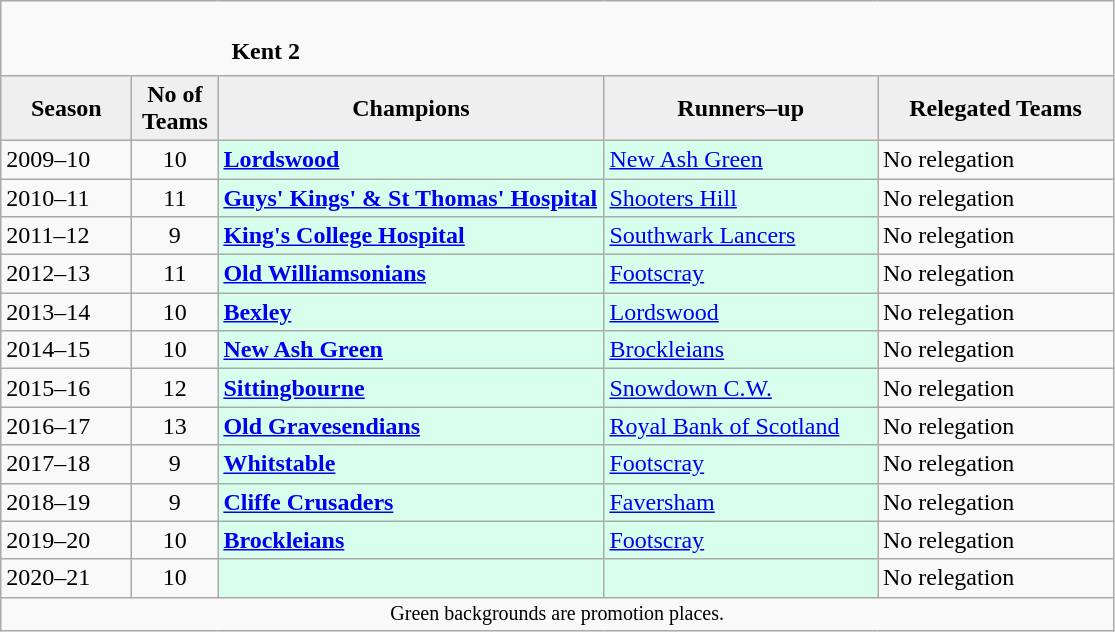<table class="wikitable" style="text-align: left;">
<tr>
<td colspan="11" cellpadding="0" cellspacing="0"><br><table border="0" style="width:100%;" cellpadding="0" cellspacing="0">
<tr>
<td style="width:20%; border:0;"></td>
<td style="border:0;"><strong>Kent 2</strong></td>
<td style="width:20%; border:0;"></td>
</tr>
</table>
</td>
</tr>
<tr>
<th style="background:#efefef; width:80px;">Season</th>
<th style="background:#efefef; width:50px;">No of Teams</th>
<th style="background:#efefef; width:250px;">Champions</th>
<th style="background:#efefef; width:175px;">Runners–up</th>
<th style="background:#efefef; width:150px;">Relegated Teams</th>
</tr>
<tr align=left>
<td>2009–10</td>
<td style="text-align: center;">10</td>
<td style="background:#d8ffeb;"><strong><a href='#'>Lordswood</a></strong></td>
<td style="background:#d8ffeb;"><a href='#'>New Ash Green</a></td>
<td>No relegation</td>
</tr>
<tr>
<td>2010–11</td>
<td style="text-align: center;">11</td>
<td style="background:#d8ffeb;"><strong><a href='#'>Guys' Kings' & St Thomas' Hospital</a></strong></td>
<td style="background:#d8ffeb;"><a href='#'>Shooters Hill</a></td>
<td>No relegation</td>
</tr>
<tr>
<td>2011–12</td>
<td style="text-align: center;">9</td>
<td style="background:#d8ffeb;"><strong><a href='#'>King's College Hospital</a></strong></td>
<td style="background:#d8ffeb;"><a href='#'>Southwark Lancers</a></td>
<td>No relegation</td>
</tr>
<tr>
<td>2012–13</td>
<td style="text-align: center;">11</td>
<td style="background:#d8ffeb;"><strong><a href='#'>Old Williamsonians</a></strong></td>
<td style="background:#d8ffeb;"><a href='#'>Footscray</a></td>
<td>No relegation</td>
</tr>
<tr>
<td>2013–14</td>
<td style="text-align: center;">10</td>
<td style="background:#d8ffeb;"><strong><a href='#'>Bexley</a></strong></td>
<td style="background:#d8ffeb;"><a href='#'>Lordswood</a></td>
<td>No relegation</td>
</tr>
<tr>
<td>2014–15</td>
<td style="text-align: center;">10</td>
<td style="background:#d8ffeb;"><strong><a href='#'>New Ash Green</a></strong></td>
<td style="background:#d8ffeb;"><a href='#'>Brockleians</a></td>
<td>No relegation</td>
</tr>
<tr>
<td>2015–16</td>
<td style="text-align: center;">12</td>
<td style="background:#d8ffeb;"><strong><a href='#'>Sittingbourne</a></strong></td>
<td style="background:#d8ffeb;"><a href='#'>Snowdown C.W.</a></td>
<td>No relegation</td>
</tr>
<tr>
<td>2016–17</td>
<td style="text-align: center;">13</td>
<td style="background:#d8ffeb;"><strong><a href='#'>Old Gravesendians</a></strong></td>
<td style="background:#d8ffeb;"><a href='#'>Royal Bank of Scotland</a></td>
<td>No relegation</td>
</tr>
<tr>
<td>2017–18</td>
<td style="text-align: center;">9</td>
<td style="background:#d8ffeb;"><strong><a href='#'>Whitstable</a></strong></td>
<td style="background:#d8ffeb;"><a href='#'>Footscray</a></td>
<td>No relegation</td>
</tr>
<tr>
<td>2018–19</td>
<td style="text-align: center;">9</td>
<td style="background:#d8ffeb;"><strong><a href='#'>Cliffe Crusaders</a></strong></td>
<td style="background:#d8ffeb;"><a href='#'>Faversham</a></td>
<td>No relegation</td>
</tr>
<tr>
<td>2019–20</td>
<td style="text-align: center;">10</td>
<td style="background:#d8ffeb;"><strong><a href='#'>Brockleians</a></strong></td>
<td style="background:#d8ffeb;"><a href='#'>Footscray</a></td>
<td>No relegation</td>
</tr>
<tr>
<td>2020–21</td>
<td style="text-align: center;">10</td>
<td style="background:#d8ffeb;"></td>
<td style="background:#d8ffeb;"></td>
<td>No relegation</td>
</tr>
<tr>
<td colspan="15"  style="border:0; font-size:smaller; text-align:center;">Green backgrounds are promotion places.</td>
</tr>
</table>
